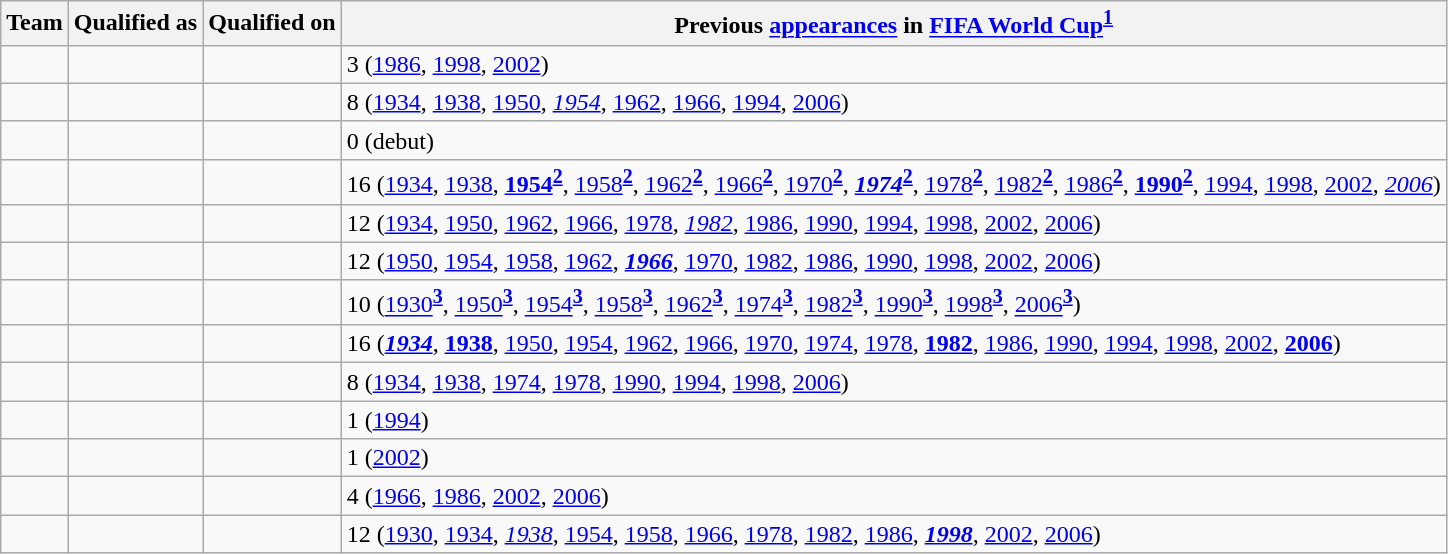<table class="wikitable sortable">
<tr>
<th>Team</th>
<th>Qualified as</th>
<th>Qualified on</th>
<th data-sort-type="number">Previous <a href='#'>appearances</a> in <a href='#'>FIFA World Cup</a><sup><strong><a href='#'>1</a></strong></sup></th>
</tr>
<tr>
<td></td>
<td></td>
<td></td>
<td>3 (<a href='#'>1986</a>, <a href='#'>1998</a>, <a href='#'>2002</a>)</td>
</tr>
<tr>
<td></td>
<td></td>
<td></td>
<td>8 (<a href='#'>1934</a>, <a href='#'>1938</a>, <a href='#'>1950</a>, <em><a href='#'>1954</a></em>, <a href='#'>1962</a>, <a href='#'>1966</a>, <a href='#'>1994</a>, <a href='#'>2006</a>)</td>
</tr>
<tr>
<td></td>
<td></td>
<td></td>
<td>0 (debut)</td>
</tr>
<tr>
<td></td>
<td></td>
<td></td>
<td>16 (<a href='#'>1934</a>, <a href='#'>1938</a>, <strong><a href='#'>1954</a></strong><sup><strong><a href='#'>2</a></strong></sup>, <a href='#'>1958</a><sup><strong><a href='#'>2</a></strong></sup>, <a href='#'>1962</a><sup><strong><a href='#'>2</a></strong></sup>, <a href='#'>1966</a><sup><strong><a href='#'>2</a></strong></sup>, <a href='#'>1970</a><sup><strong><a href='#'>2</a></strong></sup>, <strong><em><a href='#'>1974</a></em></strong><sup><strong><a href='#'>2</a></strong></sup>, <a href='#'>1978</a><sup><strong><a href='#'>2</a></strong></sup>, <a href='#'>1982</a><sup><strong><a href='#'>2</a></strong></sup>, <a href='#'>1986</a><sup><strong><a href='#'>2</a></strong></sup>, <strong><a href='#'>1990</a></strong><sup><strong><a href='#'>2</a></strong></sup>, <a href='#'>1994</a>, <a href='#'>1998</a>, <a href='#'>2002</a>, <em><a href='#'>2006</a></em>)</td>
</tr>
<tr>
<td></td>
<td></td>
<td></td>
<td>12 (<a href='#'>1934</a>, <a href='#'>1950</a>, <a href='#'>1962</a>, <a href='#'>1966</a>, <a href='#'>1978</a>, <em><a href='#'>1982</a></em>, <a href='#'>1986</a>, <a href='#'>1990</a>, <a href='#'>1994</a>, <a href='#'>1998</a>, <a href='#'>2002</a>, <a href='#'>2006</a>)</td>
</tr>
<tr>
<td></td>
<td></td>
<td></td>
<td>12 (<a href='#'>1950</a>, <a href='#'>1954</a>, <a href='#'>1958</a>, <a href='#'>1962</a>, <strong><em><a href='#'>1966</a></em></strong>, <a href='#'>1970</a>, <a href='#'>1982</a>, <a href='#'>1986</a>, <a href='#'>1990</a>, <a href='#'>1998</a>, <a href='#'>2002</a>, <a href='#'>2006</a>)</td>
</tr>
<tr>
<td></td>
<td></td>
<td></td>
<td>10 (<a href='#'>1930</a><sup><strong><a href='#'>3</a></strong></sup>, <a href='#'>1950</a><sup><strong><a href='#'>3</a></strong></sup>, <a href='#'>1954</a><sup><strong><a href='#'>3</a></strong></sup>, <a href='#'>1958</a><sup><strong><a href='#'>3</a></strong></sup>, <a href='#'>1962</a><sup><strong><a href='#'>3</a></strong></sup>, <a href='#'>1974</a><sup><strong><a href='#'>3</a></strong></sup>, <a href='#'>1982</a><sup><strong><a href='#'>3</a></strong></sup>, <a href='#'>1990</a><sup><strong><a href='#'>3</a></strong></sup>, <a href='#'>1998</a><sup><strong><a href='#'>3</a></strong></sup>, <a href='#'>2006</a><sup><strong><a href='#'>3</a></strong></sup>)</td>
</tr>
<tr>
<td></td>
<td></td>
<td></td>
<td>16 (<strong><em><a href='#'>1934</a></em></strong>, <strong><a href='#'>1938</a></strong>, <a href='#'>1950</a>, <a href='#'>1954</a>, <a href='#'>1962</a>, <a href='#'>1966</a>, <a href='#'>1970</a>, <a href='#'>1974</a>, <a href='#'>1978</a>, <strong><a href='#'>1982</a></strong>, <a href='#'>1986</a>, <a href='#'>1990</a>, <a href='#'>1994</a>, <a href='#'>1998</a>, <a href='#'>2002</a>, <strong><a href='#'>2006</a></strong>)</td>
</tr>
<tr>
<td></td>
<td></td>
<td></td>
<td>8 (<a href='#'>1934</a>, <a href='#'>1938</a>, <a href='#'>1974</a>, <a href='#'>1978</a>, <a href='#'>1990</a>, <a href='#'>1994</a>, <a href='#'>1998</a>, <a href='#'>2006</a>)</td>
</tr>
<tr>
<td></td>
<td></td>
<td></td>
<td>1 (<a href='#'>1994</a>)</td>
</tr>
<tr>
<td></td>
<td></td>
<td></td>
<td>1 (<a href='#'>2002</a>)</td>
</tr>
<tr>
<td></td>
<td></td>
<td></td>
<td>4 (<a href='#'>1966</a>, <a href='#'>1986</a>, <a href='#'>2002</a>, <a href='#'>2006</a>)</td>
</tr>
<tr>
<td></td>
<td></td>
<td></td>
<td>12 (<a href='#'>1930</a>, <a href='#'>1934</a>, <em><a href='#'>1938</a></em>, <a href='#'>1954</a>, <a href='#'>1958</a>, <a href='#'>1966</a>, <a href='#'>1978</a>, <a href='#'>1982</a>, <a href='#'>1986</a>, <strong><em><a href='#'>1998</a></em></strong>, <a href='#'>2002</a>, <a href='#'>2006</a>)</td>
</tr>
</table>
